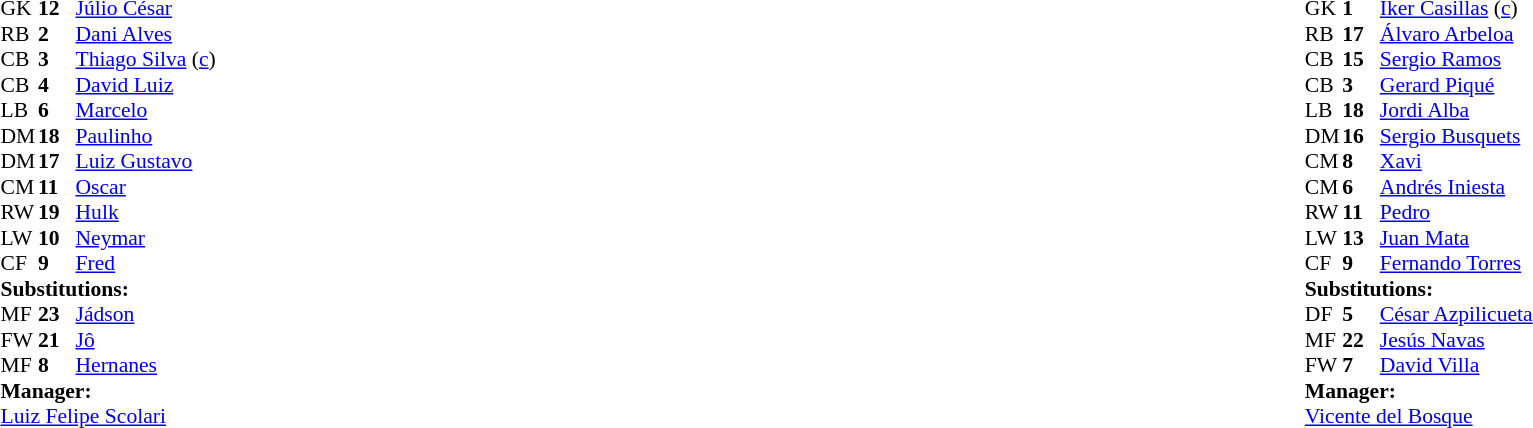<table width="100%">
<tr>
<td valign="top" width="50%"><br><table style="font-size:90%" cellspacing="0" cellpadding="0">
<tr>
<th width="25"></th>
<th width="25"></th>
</tr>
<tr>
<td>GK</td>
<td><strong>12</strong></td>
<td><a href='#'>Júlio César</a></td>
</tr>
<tr>
<td>RB</td>
<td><strong>2</strong></td>
<td><a href='#'>Dani Alves</a></td>
</tr>
<tr>
<td>CB</td>
<td><strong>3</strong></td>
<td><a href='#'>Thiago Silva</a> (<a href='#'>c</a>)</td>
</tr>
<tr>
<td>CB</td>
<td><strong>4</strong></td>
<td><a href='#'>David Luiz</a></td>
</tr>
<tr>
<td>LB</td>
<td><strong>6</strong></td>
<td><a href='#'>Marcelo</a></td>
</tr>
<tr>
<td>DM</td>
<td><strong>18</strong></td>
<td><a href='#'>Paulinho</a></td>
<td></td>
<td></td>
</tr>
<tr>
<td>DM</td>
<td><strong>17</strong></td>
<td><a href='#'>Luiz Gustavo</a></td>
</tr>
<tr>
<td>CM</td>
<td><strong>11</strong></td>
<td><a href='#'>Oscar</a></td>
</tr>
<tr>
<td>RW</td>
<td><strong>19</strong></td>
<td><a href='#'>Hulk</a></td>
<td></td>
<td></td>
</tr>
<tr>
<td>LW</td>
<td><strong>10</strong></td>
<td><a href='#'>Neymar</a></td>
</tr>
<tr>
<td>CF</td>
<td><strong>9</strong></td>
<td><a href='#'>Fred</a></td>
<td></td>
<td></td>
</tr>
<tr>
<td colspan=3><strong>Substitutions:</strong></td>
</tr>
<tr>
<td>MF</td>
<td><strong>23</strong></td>
<td><a href='#'>Jádson</a></td>
<td></td>
<td></td>
</tr>
<tr>
<td>FW</td>
<td><strong>21</strong></td>
<td><a href='#'>Jô</a></td>
<td></td>
<td></td>
</tr>
<tr>
<td>MF</td>
<td><strong>8</strong></td>
<td><a href='#'>Hernanes</a></td>
<td></td>
<td></td>
</tr>
<tr>
<td colspan=3><strong>Manager:</strong></td>
</tr>
<tr>
<td colspan=3><a href='#'>Luiz Felipe Scolari</a></td>
</tr>
</table>
</td>
<td valign="top"></td>
<td valign="top" width="50%"><br><table style="font-size:90%" cellspacing="0" cellpadding="0" align="center">
<tr>
<th width="25"></th>
<th width="25"></th>
</tr>
<tr>
<td>GK</td>
<td><strong>1</strong></td>
<td><a href='#'>Iker Casillas</a> (<a href='#'>c</a>)</td>
</tr>
<tr>
<td>RB</td>
<td><strong>17</strong></td>
<td><a href='#'>Álvaro Arbeloa</a></td>
<td></td>
<td></td>
</tr>
<tr>
<td>CB</td>
<td><strong>15</strong></td>
<td><a href='#'>Sergio Ramos</a></td>
<td></td>
</tr>
<tr>
<td>CB</td>
<td><strong>3</strong></td>
<td><a href='#'>Gerard Piqué</a></td>
<td></td>
</tr>
<tr>
<td>LB</td>
<td><strong>18</strong></td>
<td><a href='#'>Jordi Alba</a></td>
</tr>
<tr>
<td>DM</td>
<td><strong>16</strong></td>
<td><a href='#'>Sergio Busquets</a></td>
</tr>
<tr>
<td>CM</td>
<td><strong>8</strong></td>
<td><a href='#'>Xavi</a></td>
</tr>
<tr>
<td>CM</td>
<td><strong>6</strong></td>
<td><a href='#'>Andrés Iniesta</a></td>
</tr>
<tr>
<td>RW</td>
<td><strong>11</strong></td>
<td><a href='#'>Pedro</a></td>
</tr>
<tr>
<td>LW</td>
<td><strong>13</strong></td>
<td><a href='#'>Juan Mata</a></td>
<td></td>
<td></td>
</tr>
<tr>
<td>CF</td>
<td><strong>9</strong></td>
<td><a href='#'>Fernando Torres</a></td>
<td></td>
<td></td>
</tr>
<tr>
<td colspan=3><strong>Substitutions:</strong></td>
</tr>
<tr>
<td>DF</td>
<td><strong>5</strong></td>
<td><a href='#'>César Azpilicueta</a></td>
<td></td>
<td></td>
</tr>
<tr>
<td>MF</td>
<td><strong>22</strong></td>
<td><a href='#'>Jesús Navas</a></td>
<td></td>
<td></td>
</tr>
<tr>
<td>FW</td>
<td><strong>7</strong></td>
<td><a href='#'>David Villa</a></td>
<td></td>
<td></td>
</tr>
<tr>
<td colspan=3><strong>Manager:</strong></td>
</tr>
<tr>
<td colspan=3><a href='#'>Vicente del Bosque</a></td>
</tr>
</table>
</td>
</tr>
</table>
